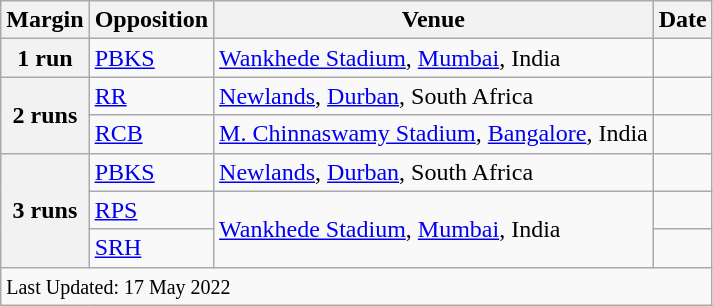<table class="wikitable">
<tr>
<th>Margin</th>
<th>Opposition</th>
<th>Venue</th>
<th>Date</th>
</tr>
<tr>
<th>1 run</th>
<td><a href='#'>PBKS</a></td>
<td><a href='#'>Wankhede Stadium</a>, <a href='#'>Mumbai</a>, India</td>
<td></td>
</tr>
<tr>
<th rowspan=2>2 runs</th>
<td><a href='#'>RR</a></td>
<td><a href='#'>Newlands</a>, <a href='#'>Durban</a>, South Africa</td>
<td></td>
</tr>
<tr>
<td><a href='#'>RCB</a></td>
<td><a href='#'>M. Chinnaswamy Stadium</a>, <a href='#'>Bangalore</a>, India</td>
<td></td>
</tr>
<tr>
<th rowspan=3>3 runs</th>
<td><a href='#'>PBKS</a></td>
<td><a href='#'>Newlands</a>, <a href='#'>Durban</a>, South Africa</td>
<td></td>
</tr>
<tr>
<td><a href='#'>RPS</a></td>
<td rowspan=2><a href='#'>Wankhede Stadium</a>, <a href='#'>Mumbai</a>, India</td>
<td></td>
</tr>
<tr>
<td><a href='#'>SRH</a></td>
<td></td>
</tr>
<tr class=sortbottom>
<td colspan=4><small>Last Updated: 17 May 2022</small></td>
</tr>
</table>
